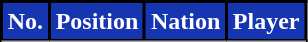<table class="wikitable sortable">
<tr>
<th style="background:#1635B0; color:#FFFFFF; border:2px solid #000000;" scope="col">No.</th>
<th style="background:#1635B0; color:#FFFFFF; border:2px solid #000000;" scope="col">Position</th>
<th style="background:#1635B0; color:#FFFFFF; border:2px solid #000000;" scope="col">Nation</th>
<th style="background:#1635B0; color:#FFFFFF; border:2px solid #000000;" scope="col">Player</th>
</tr>
<tr>
</tr>
</table>
